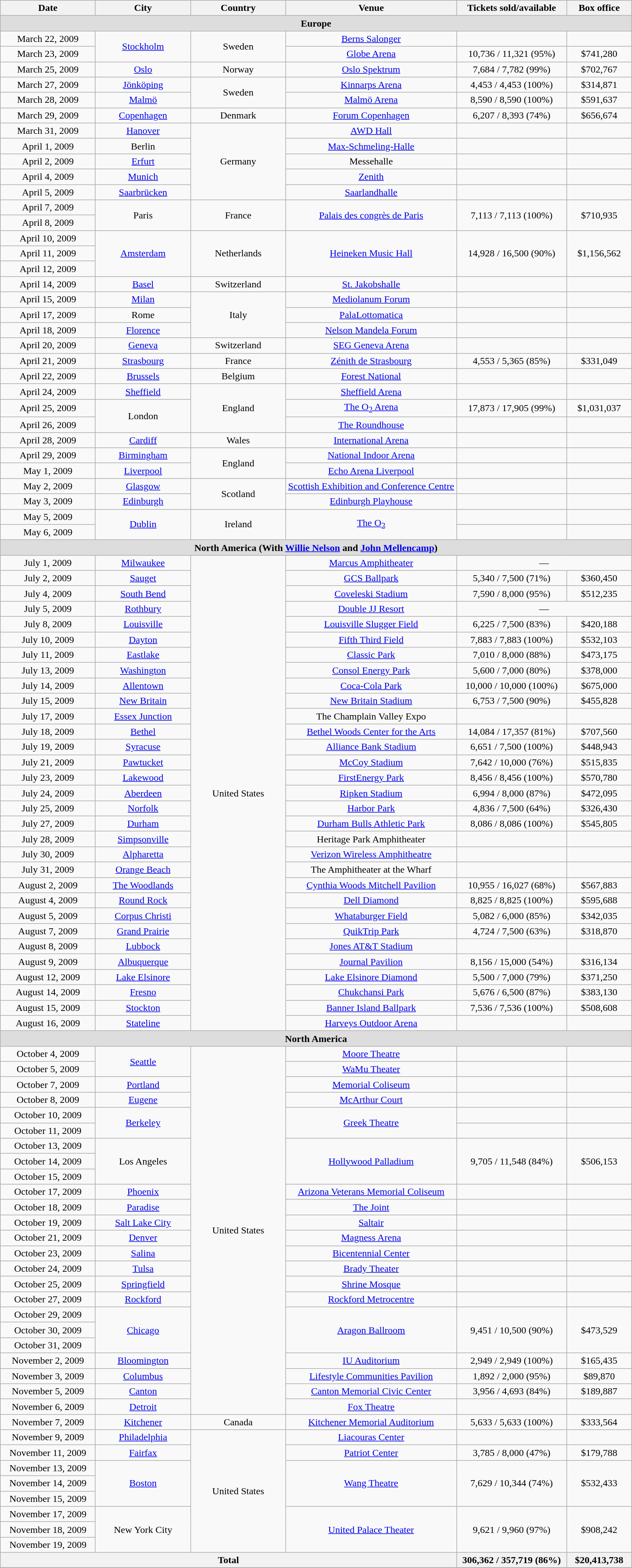<table class="wikitable" style="text-align:center;">
<tr>
<th width="150">Date</th>
<th width="150">City</th>
<th width="150">Country</th>
<th width="275">Venue</th>
<th width="175">Tickets sold/available</th>
<th width="100">Box office</th>
</tr>
<tr>
<td colspan="7" style="background:#ddd;"><strong>Europe</strong></td>
</tr>
<tr>
<td>March 22, 2009</td>
<td rowspan="2"><a href='#'>Stockholm</a></td>
<td rowspan="2">Sweden</td>
<td><a href='#'>Berns Salonger</a></td>
<td></td>
<td></td>
</tr>
<tr>
<td>March 23, 2009</td>
<td><a href='#'>Globe Arena</a></td>
<td>10,736 / 11,321 (95%)</td>
<td>$741,280</td>
</tr>
<tr>
<td>March 25, 2009</td>
<td><a href='#'>Oslo</a></td>
<td>Norway</td>
<td><a href='#'>Oslo Spektrum</a></td>
<td>7,684 / 7,782 (99%)</td>
<td>$702,767</td>
</tr>
<tr>
<td>March 27, 2009</td>
<td><a href='#'>Jönköping</a></td>
<td rowspan="2">Sweden</td>
<td><a href='#'>Kinnarps Arena</a></td>
<td>4,453 / 4,453 (100%)</td>
<td>$314,871</td>
</tr>
<tr>
<td>March 28, 2009</td>
<td><a href='#'>Malmö</a></td>
<td><a href='#'>Malmö Arena</a></td>
<td>8,590 / 8,590 (100%)</td>
<td>$591,637</td>
</tr>
<tr>
<td>March 29, 2009</td>
<td><a href='#'>Copenhagen</a></td>
<td>Denmark</td>
<td><a href='#'>Forum Copenhagen</a></td>
<td>6,207 / 8,393 (74%)</td>
<td>$656,674</td>
</tr>
<tr>
<td>March 31, 2009</td>
<td><a href='#'>Hanover</a></td>
<td rowspan="5">Germany</td>
<td><a href='#'>AWD Hall</a></td>
<td></td>
<td></td>
</tr>
<tr>
<td>April 1, 2009</td>
<td>Berlin</td>
<td><a href='#'>Max-Schmeling-Halle</a></td>
<td></td>
<td></td>
</tr>
<tr>
<td>April 2, 2009</td>
<td><a href='#'>Erfurt</a></td>
<td>Messehalle</td>
<td></td>
<td></td>
</tr>
<tr>
<td>April 4, 2009</td>
<td><a href='#'>Munich</a></td>
<td><a href='#'>Zenith</a></td>
<td></td>
<td></td>
</tr>
<tr>
<td>April 5, 2009</td>
<td><a href='#'>Saarbrücken</a></td>
<td><a href='#'>Saarlandhalle</a></td>
<td></td>
<td></td>
</tr>
<tr>
<td>April 7, 2009</td>
<td rowspan="2">Paris</td>
<td rowspan="2">France</td>
<td rowspan="2"><a href='#'>Palais des congrès de Paris</a></td>
<td rowspan="2">7,113 / 7,113 (100%)</td>
<td rowspan="2">$710,935</td>
</tr>
<tr>
<td>April 8, 2009</td>
</tr>
<tr>
<td>April 10, 2009</td>
<td rowspan="3"><a href='#'>Amsterdam</a></td>
<td rowspan="3">Netherlands</td>
<td rowspan="3"><a href='#'>Heineken Music Hall</a></td>
<td rowspan="3">14,928 / 16,500 (90%)</td>
<td rowspan="3">$1,156,562</td>
</tr>
<tr>
<td>April 11, 2009</td>
</tr>
<tr>
<td>April 12, 2009</td>
</tr>
<tr>
<td>April 14, 2009</td>
<td><a href='#'>Basel</a></td>
<td>Switzerland</td>
<td><a href='#'>St. Jakobshalle</a></td>
<td></td>
<td></td>
</tr>
<tr>
<td>April 15, 2009</td>
<td><a href='#'>Milan</a></td>
<td rowspan="3">Italy</td>
<td><a href='#'>Mediolanum Forum</a></td>
<td></td>
<td></td>
</tr>
<tr>
<td>April 17, 2009</td>
<td>Rome</td>
<td><a href='#'>PalaLottomatica</a></td>
<td></td>
<td></td>
</tr>
<tr>
<td>April 18, 2009</td>
<td><a href='#'>Florence</a></td>
<td><a href='#'>Nelson Mandela Forum</a></td>
<td></td>
<td></td>
</tr>
<tr>
<td>April 20, 2009</td>
<td><a href='#'>Geneva</a></td>
<td>Switzerland</td>
<td><a href='#'>SEG Geneva Arena</a></td>
<td></td>
<td></td>
</tr>
<tr>
<td>April 21, 2009</td>
<td><a href='#'>Strasbourg</a></td>
<td>France</td>
<td><a href='#'>Zénith de Strasbourg</a></td>
<td>4,553 / 5,365 (85%)</td>
<td>$331,049</td>
</tr>
<tr>
<td>April 22, 2009</td>
<td><a href='#'>Brussels</a></td>
<td>Belgium</td>
<td><a href='#'>Forest National</a></td>
<td></td>
<td></td>
</tr>
<tr>
<td>April 24, 2009</td>
<td><a href='#'>Sheffield</a></td>
<td rowspan="3">England</td>
<td><a href='#'>Sheffield Arena</a></td>
<td></td>
<td></td>
</tr>
<tr>
<td>April 25, 2009</td>
<td rowspan="2">London</td>
<td><a href='#'>The O<sub>2</sub> Arena</a></td>
<td>17,873 / 17,905 (99%)</td>
<td>$1,031,037</td>
</tr>
<tr>
<td>April 26, 2009</td>
<td><a href='#'>The Roundhouse</a></td>
<td></td>
<td></td>
</tr>
<tr>
<td>April 28, 2009</td>
<td><a href='#'>Cardiff</a></td>
<td>Wales</td>
<td><a href='#'>International Arena</a></td>
<td></td>
<td></td>
</tr>
<tr>
<td>April 29, 2009</td>
<td><a href='#'>Birmingham</a></td>
<td rowspan="2">England</td>
<td><a href='#'>National Indoor Arena</a></td>
<td></td>
<td></td>
</tr>
<tr>
<td>May 1, 2009</td>
<td><a href='#'>Liverpool</a></td>
<td><a href='#'>Echo Arena Liverpool</a></td>
<td></td>
<td></td>
</tr>
<tr>
<td>May 2, 2009</td>
<td><a href='#'>Glasgow</a></td>
<td rowspan="2">Scotland</td>
<td><a href='#'>Scottish Exhibition and Conference Centre</a></td>
<td></td>
<td></td>
</tr>
<tr>
<td>May 3, 2009</td>
<td><a href='#'>Edinburgh</a></td>
<td><a href='#'>Edinburgh Playhouse</a></td>
<td></td>
<td></td>
</tr>
<tr>
<td>May 5, 2009</td>
<td rowspan="2"><a href='#'>Dublin</a></td>
<td rowspan="2">Ireland</td>
<td rowspan="2"><a href='#'>The O<sub>2</sub></a></td>
<td></td>
<td></td>
</tr>
<tr>
<td>May 6, 2009</td>
<td></td>
<td></td>
</tr>
<tr>
<td colspan="7" style="background:#ddd;"><strong>North America (With <a href='#'>Willie Nelson</a> and <a href='#'>John Mellencamp</a>)</strong></td>
</tr>
<tr>
<td>July 1, 2009</td>
<td><a href='#'>Milwaukee</a></td>
<td rowspan="31">United States</td>
<td><a href='#'>Marcus Amphitheater</a></td>
<td colspan="2">—</td>
</tr>
<tr>
<td>July 2, 2009</td>
<td><a href='#'>Sauget</a></td>
<td><a href='#'>GCS Ballpark</a></td>
<td>5,340 / 7,500 (71%)</td>
<td>$360,450</td>
</tr>
<tr>
<td>July 4, 2009</td>
<td><a href='#'>South Bend</a></td>
<td><a href='#'>Coveleski Stadium</a></td>
<td>7,590 / 8,000 (95%)</td>
<td>$512,235</td>
</tr>
<tr>
<td>July 5, 2009</td>
<td><a href='#'>Rothbury</a></td>
<td><a href='#'>Double JJ Resort</a></td>
<td colspan="2">—</td>
</tr>
<tr>
<td>July 8, 2009</td>
<td><a href='#'>Louisville</a></td>
<td><a href='#'>Louisville Slugger Field</a></td>
<td>6,225 / 7,500 (83%)</td>
<td>$420,188</td>
</tr>
<tr>
<td>July 10, 2009</td>
<td><a href='#'>Dayton</a></td>
<td><a href='#'>Fifth Third Field</a></td>
<td>7,883 / 7,883 (100%)</td>
<td>$532,103</td>
</tr>
<tr>
<td>July 11, 2009</td>
<td><a href='#'>Eastlake</a></td>
<td><a href='#'>Classic Park</a></td>
<td>7,010 / 8,000 (88%)</td>
<td>$473,175</td>
</tr>
<tr>
<td>July 13, 2009</td>
<td><a href='#'>Washington</a></td>
<td><a href='#'>Consol Energy Park</a></td>
<td>5,600 / 7,000 (80%)</td>
<td>$378,000</td>
</tr>
<tr>
<td>July 14, 2009</td>
<td><a href='#'>Allentown</a></td>
<td><a href='#'>Coca-Cola Park</a></td>
<td>10,000 / 10,000 (100%)</td>
<td>$675,000</td>
</tr>
<tr>
<td>July 15, 2009</td>
<td><a href='#'>New Britain</a></td>
<td><a href='#'>New Britain Stadium</a></td>
<td>6,753 / 7,500 (90%)</td>
<td>$455,828</td>
</tr>
<tr>
<td>July 17, 2009</td>
<td><a href='#'>Essex Junction</a></td>
<td>The Champlain Valley Expo</td>
<td></td>
<td></td>
</tr>
<tr>
<td>July 18, 2009</td>
<td><a href='#'>Bethel</a></td>
<td><a href='#'>Bethel Woods Center for the Arts</a></td>
<td>14,084 / 17,357 (81%)</td>
<td>$707,560</td>
</tr>
<tr>
<td>July 19, 2009</td>
<td><a href='#'>Syracuse</a></td>
<td><a href='#'>Alliance Bank Stadium</a></td>
<td>6,651 / 7,500 (100%)</td>
<td>$448,943</td>
</tr>
<tr>
<td>July 21, 2009</td>
<td><a href='#'>Pawtucket</a></td>
<td><a href='#'>McCoy Stadium</a></td>
<td>7,642 / 10,000 (76%)</td>
<td>$515,835</td>
</tr>
<tr>
<td>July 23, 2009</td>
<td><a href='#'>Lakewood</a></td>
<td><a href='#'>FirstEnergy Park</a></td>
<td>8,456 / 8,456 (100%)</td>
<td>$570,780</td>
</tr>
<tr>
<td>July 24, 2009</td>
<td><a href='#'>Aberdeen</a></td>
<td><a href='#'>Ripken Stadium</a></td>
<td>6,994 / 8,000 (87%)</td>
<td>$472,095</td>
</tr>
<tr>
<td>July 25, 2009</td>
<td><a href='#'>Norfolk</a></td>
<td><a href='#'>Harbor Park</a></td>
<td>4,836 / 7,500 (64%)</td>
<td>$326,430</td>
</tr>
<tr>
<td>July 27, 2009</td>
<td><a href='#'>Durham</a></td>
<td><a href='#'>Durham Bulls Athletic Park</a></td>
<td>8,086 / 8,086 (100%)</td>
<td>$545,805</td>
</tr>
<tr>
<td>July 28, 2009</td>
<td><a href='#'>Simpsonville</a></td>
<td>Heritage Park Amphitheater</td>
<td></td>
<td></td>
</tr>
<tr>
<td>July 30, 2009</td>
<td><a href='#'>Alpharetta</a></td>
<td><a href='#'>Verizon Wireless Amphitheatre</a></td>
<td></td>
<td></td>
</tr>
<tr>
<td>July 31, 2009</td>
<td><a href='#'>Orange Beach</a></td>
<td>The Amphitheater at the Wharf</td>
<td></td>
<td></td>
</tr>
<tr>
<td>August 2, 2009</td>
<td><a href='#'>The Woodlands</a></td>
<td><a href='#'>Cynthia Woods Mitchell Pavilion</a></td>
<td>10,955 / 16,027 (68%)</td>
<td>$567,883</td>
</tr>
<tr>
<td>August 4, 2009</td>
<td><a href='#'>Round Rock</a></td>
<td><a href='#'>Dell Diamond</a></td>
<td>8,825 / 8,825 (100%)</td>
<td>$595,688</td>
</tr>
<tr>
<td>August 5, 2009</td>
<td><a href='#'>Corpus Christi</a></td>
<td><a href='#'>Whataburger Field</a></td>
<td>5,082 / 6,000 (85%)</td>
<td>$342,035</td>
</tr>
<tr>
<td>August 7, 2009</td>
<td><a href='#'>Grand Prairie</a></td>
<td><a href='#'>QuikTrip Park</a></td>
<td>4,724 / 7,500 (63%)</td>
<td>$318,870</td>
</tr>
<tr>
<td>August 8, 2009</td>
<td><a href='#'>Lubbock</a></td>
<td><a href='#'>Jones AT&T Stadium</a></td>
<td></td>
<td></td>
</tr>
<tr>
<td>August 9, 2009</td>
<td><a href='#'>Albuquerque</a></td>
<td><a href='#'>Journal Pavilion</a></td>
<td>8,156 / 15,000 (54%)</td>
<td>$316,134</td>
</tr>
<tr>
<td>August 12, 2009</td>
<td><a href='#'>Lake Elsinore</a></td>
<td><a href='#'>Lake Elsinore Diamond</a></td>
<td>5,500 / 7,000 (79%)</td>
<td>$371,250</td>
</tr>
<tr>
<td>August 14, 2009</td>
<td><a href='#'>Fresno</a></td>
<td><a href='#'>Chukchansi Park</a></td>
<td>5,676 / 6,500 (87%)</td>
<td>$383,130</td>
</tr>
<tr>
<td>August 15, 2009</td>
<td><a href='#'>Stockton</a></td>
<td><a href='#'>Banner Island Ballpark</a></td>
<td>7,536 / 7,536 (100%)</td>
<td>$508,608</td>
</tr>
<tr>
<td>August 16, 2009</td>
<td><a href='#'>Stateline</a></td>
<td><a href='#'>Harveys Outdoor Arena</a></td>
<td></td>
<td></td>
</tr>
<tr>
<td colspan="7" style="background:#ddd;"><strong>North America</strong></td>
</tr>
<tr>
<td>October 4, 2009</td>
<td rowspan="2"><a href='#'>Seattle</a></td>
<td rowspan="24">United States</td>
<td><a href='#'>Moore Theatre</a></td>
<td></td>
<td></td>
</tr>
<tr>
<td>October 5, 2009</td>
<td><a href='#'>WaMu Theater</a></td>
<td></td>
<td></td>
</tr>
<tr>
<td>October 7, 2009</td>
<td><a href='#'>Portland</a></td>
<td><a href='#'>Memorial Coliseum</a></td>
<td></td>
<td></td>
</tr>
<tr>
<td>October 8, 2009</td>
<td><a href='#'>Eugene</a></td>
<td><a href='#'>McArthur Court</a></td>
<td></td>
<td></td>
</tr>
<tr>
<td>October 10, 2009</td>
<td rowspan="2"><a href='#'>Berkeley</a></td>
<td rowspan="2"><a href='#'>Greek Theatre</a></td>
<td></td>
<td></td>
</tr>
<tr>
<td>October 11, 2009</td>
<td></td>
<td></td>
</tr>
<tr>
<td>October 13, 2009</td>
<td rowspan="3">Los Angeles</td>
<td rowspan="3"><a href='#'>Hollywood Palladium</a></td>
<td rowspan="3">9,705 / 11,548 (84%)</td>
<td rowspan="3">$506,153</td>
</tr>
<tr>
<td>October 14, 2009</td>
</tr>
<tr>
<td>October 15, 2009</td>
</tr>
<tr>
<td>October 17, 2009</td>
<td><a href='#'>Phoenix</a></td>
<td><a href='#'>Arizona Veterans Memorial Coliseum</a></td>
<td></td>
<td></td>
</tr>
<tr>
<td>October 18, 2009</td>
<td><a href='#'>Paradise</a></td>
<td><a href='#'>The Joint</a></td>
<td></td>
<td></td>
</tr>
<tr>
<td>October 19, 2009</td>
<td><a href='#'>Salt Lake City</a></td>
<td><a href='#'>Saltair</a></td>
<td></td>
<td></td>
</tr>
<tr>
<td>October 21, 2009</td>
<td><a href='#'>Denver</a></td>
<td><a href='#'>Magness Arena</a></td>
<td></td>
<td></td>
</tr>
<tr>
<td>October 23, 2009</td>
<td><a href='#'>Salina</a></td>
<td><a href='#'>Bicentennial Center</a></td>
<td></td>
<td></td>
</tr>
<tr>
<td>October 24, 2009</td>
<td><a href='#'>Tulsa</a></td>
<td><a href='#'>Brady Theater</a></td>
<td></td>
<td></td>
</tr>
<tr>
<td>October 25, 2009</td>
<td><a href='#'>Springfield</a></td>
<td><a href='#'>Shrine Mosque</a></td>
<td></td>
<td></td>
</tr>
<tr>
<td>October 27, 2009</td>
<td><a href='#'>Rockford</a></td>
<td><a href='#'>Rockford Metrocentre</a></td>
<td></td>
<td></td>
</tr>
<tr>
<td>October 29, 2009</td>
<td rowspan="3"><a href='#'>Chicago</a></td>
<td rowspan="3"><a href='#'>Aragon Ballroom</a></td>
<td rowspan="3">9,451 / 10,500 (90%)</td>
<td rowspan="3">$473,529</td>
</tr>
<tr>
<td>October 30, 2009</td>
</tr>
<tr>
<td>October 31, 2009</td>
</tr>
<tr>
<td>November 2, 2009</td>
<td><a href='#'>Bloomington</a></td>
<td><a href='#'>IU Auditorium</a></td>
<td>2,949 / 2,949 (100%)</td>
<td>$165,435</td>
</tr>
<tr>
<td>November 3, 2009</td>
<td><a href='#'>Columbus</a></td>
<td><a href='#'>Lifestyle Communities Pavilion</a></td>
<td>1,892 / 2,000 (95%)</td>
<td>$89,870</td>
</tr>
<tr>
<td>November 5, 2009</td>
<td><a href='#'>Canton</a></td>
<td><a href='#'>Canton Memorial Civic Center</a></td>
<td>3,956 / 4,693 (84%)</td>
<td>$189,887</td>
</tr>
<tr>
<td>November 6, 2009</td>
<td><a href='#'>Detroit</a></td>
<td><a href='#'>Fox Theatre</a></td>
<td></td>
<td></td>
</tr>
<tr>
<td>November 7, 2009</td>
<td><a href='#'>Kitchener</a></td>
<td>Canada</td>
<td><a href='#'>Kitchener Memorial Auditorium</a></td>
<td>5,633 / 5,633 (100%)</td>
<td>$333,564</td>
</tr>
<tr>
<td>November 9, 2009</td>
<td><a href='#'>Philadelphia</a></td>
<td rowspan="8">United States</td>
<td><a href='#'>Liacouras Center</a></td>
<td></td>
<td></td>
</tr>
<tr>
<td>November 11, 2009</td>
<td><a href='#'>Fairfax</a></td>
<td><a href='#'>Patriot Center</a></td>
<td>3,785 / 8,000 (47%)</td>
<td>$179,788</td>
</tr>
<tr>
<td>November 13, 2009</td>
<td rowspan="3"><a href='#'>Boston</a></td>
<td rowspan="3"><a href='#'>Wang Theatre</a></td>
<td rowspan="3">7,629 / 10,344 (74%)</td>
<td rowspan="3">$532,433</td>
</tr>
<tr>
<td>November 14, 2009</td>
</tr>
<tr>
<td>November 15, 2009</td>
</tr>
<tr>
<td>November 17, 2009</td>
<td rowspan="3">New York City</td>
<td rowspan="3"><a href='#'>United Palace Theater</a></td>
<td rowspan="3">9,621 / 9,960 (97%)</td>
<td rowspan="3">$908,242</td>
</tr>
<tr>
<td>November 18, 2009</td>
</tr>
<tr>
<td>November 19, 2009</td>
</tr>
<tr>
<th colspan="4">Total</th>
<th>306,362 / 357,719 (86%)</th>
<th>$20,413,738</th>
</tr>
<tr>
</tr>
</table>
